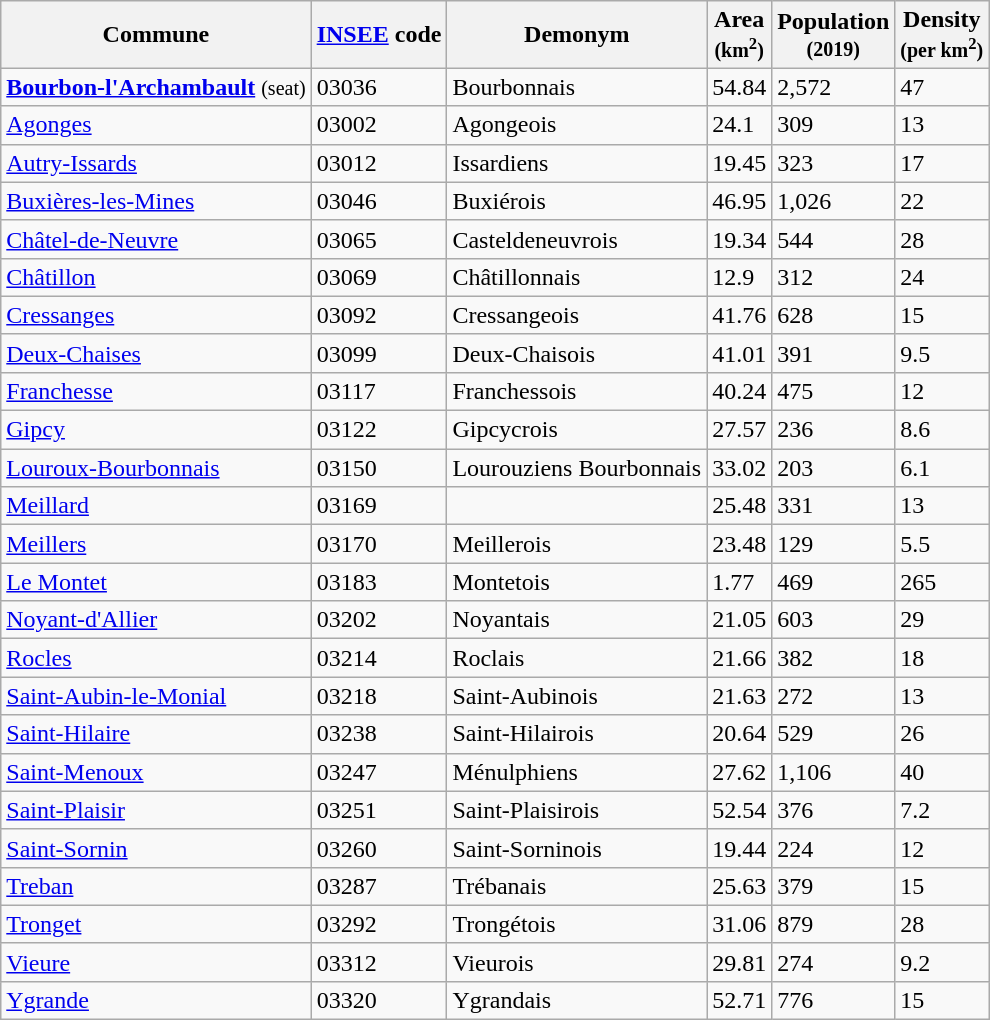<table class="wikitable">
<tr>
<th>Commune</th>
<th><a href='#'>INSEE</a> code</th>
<th>Demonym</th>
<th>Area<br><small>(km<sup>2</sup>)</small></th>
<th>Population<br><small>(2019)</small></th>
<th>Density<br><small>(per km<sup>2</sup>)</small></th>
</tr>
<tr>
<td><strong><a href='#'>Bourbon-l'Archambault</a></strong> <small>(seat)</small></td>
<td>03036</td>
<td>Bourbonnais</td>
<td>54.84</td>
<td>2,572</td>
<td>47</td>
</tr>
<tr>
<td><a href='#'>Agonges</a></td>
<td>03002</td>
<td>Agongeois</td>
<td>24.1</td>
<td>309</td>
<td>13</td>
</tr>
<tr>
<td><a href='#'>Autry-Issards</a></td>
<td>03012</td>
<td>Issardiens</td>
<td>19.45</td>
<td>323</td>
<td>17</td>
</tr>
<tr>
<td><a href='#'>Buxières-les-Mines</a></td>
<td>03046</td>
<td>Buxiérois</td>
<td>46.95</td>
<td>1,026</td>
<td>22</td>
</tr>
<tr>
<td><a href='#'>Châtel-de-Neuvre</a></td>
<td>03065</td>
<td>Casteldeneuvrois</td>
<td>19.34</td>
<td>544</td>
<td>28</td>
</tr>
<tr>
<td><a href='#'>Châtillon</a></td>
<td>03069</td>
<td>Châtillonnais</td>
<td>12.9</td>
<td>312</td>
<td>24</td>
</tr>
<tr>
<td><a href='#'>Cressanges</a></td>
<td>03092</td>
<td>Cressangeois</td>
<td>41.76</td>
<td>628</td>
<td>15</td>
</tr>
<tr>
<td><a href='#'>Deux-Chaises</a></td>
<td>03099</td>
<td>Deux-Chaisois</td>
<td>41.01</td>
<td>391</td>
<td>9.5</td>
</tr>
<tr>
<td><a href='#'>Franchesse</a></td>
<td>03117</td>
<td>Franchessois</td>
<td>40.24</td>
<td>475</td>
<td>12</td>
</tr>
<tr>
<td><a href='#'>Gipcy</a></td>
<td>03122</td>
<td>Gipcycrois</td>
<td>27.57</td>
<td>236</td>
<td>8.6</td>
</tr>
<tr>
<td><a href='#'>Louroux-Bourbonnais</a></td>
<td>03150</td>
<td>Lourouziens Bourbonnais</td>
<td>33.02</td>
<td>203</td>
<td>6.1</td>
</tr>
<tr>
<td><a href='#'>Meillard</a></td>
<td>03169</td>
<td></td>
<td>25.48</td>
<td>331</td>
<td>13</td>
</tr>
<tr>
<td><a href='#'>Meillers</a></td>
<td>03170</td>
<td>Meillerois</td>
<td>23.48</td>
<td>129</td>
<td>5.5</td>
</tr>
<tr>
<td><a href='#'>Le Montet</a></td>
<td>03183</td>
<td>Montetois</td>
<td>1.77</td>
<td>469</td>
<td>265</td>
</tr>
<tr>
<td><a href='#'>Noyant-d'Allier</a></td>
<td>03202</td>
<td>Noyantais</td>
<td>21.05</td>
<td>603</td>
<td>29</td>
</tr>
<tr>
<td><a href='#'>Rocles</a></td>
<td>03214</td>
<td>Roclais</td>
<td>21.66</td>
<td>382</td>
<td>18</td>
</tr>
<tr>
<td><a href='#'>Saint-Aubin-le-Monial</a></td>
<td>03218</td>
<td>Saint-Aubinois</td>
<td>21.63</td>
<td>272</td>
<td>13</td>
</tr>
<tr>
<td><a href='#'>Saint-Hilaire</a></td>
<td>03238</td>
<td>Saint-Hilairois</td>
<td>20.64</td>
<td>529</td>
<td>26</td>
</tr>
<tr>
<td><a href='#'>Saint-Menoux</a></td>
<td>03247</td>
<td>Ménulphiens</td>
<td>27.62</td>
<td>1,106</td>
<td>40</td>
</tr>
<tr>
<td><a href='#'>Saint-Plaisir</a></td>
<td>03251</td>
<td>Saint-Plaisirois</td>
<td>52.54</td>
<td>376</td>
<td>7.2</td>
</tr>
<tr>
<td><a href='#'>Saint-Sornin</a></td>
<td>03260</td>
<td>Saint-Sorninois</td>
<td>19.44</td>
<td>224</td>
<td>12</td>
</tr>
<tr>
<td><a href='#'>Treban</a></td>
<td>03287</td>
<td>Trébanais</td>
<td>25.63</td>
<td>379</td>
<td>15</td>
</tr>
<tr>
<td><a href='#'>Tronget</a></td>
<td>03292</td>
<td>Trongétois</td>
<td>31.06</td>
<td>879</td>
<td>28</td>
</tr>
<tr>
<td><a href='#'>Vieure</a></td>
<td>03312</td>
<td>Vieurois</td>
<td>29.81</td>
<td>274</td>
<td>9.2</td>
</tr>
<tr>
<td><a href='#'>Ygrande</a></td>
<td>03320</td>
<td>Ygrandais</td>
<td>52.71</td>
<td>776</td>
<td>15</td>
</tr>
</table>
